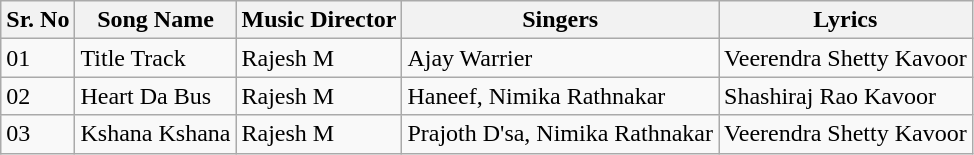<table class="wikitable">
<tr>
<th>Sr. No</th>
<th>Song Name</th>
<th>Music Director</th>
<th>Singers</th>
<th>Lyrics</th>
</tr>
<tr>
<td>01</td>
<td>Title Track</td>
<td>Rajesh M</td>
<td>Ajay Warrier</td>
<td>Veerendra Shetty Kavoor</td>
</tr>
<tr>
<td>02</td>
<td>Heart Da Bus</td>
<td>Rajesh M</td>
<td>Haneef, Nimika Rathnakar</td>
<td>Shashiraj Rao Kavoor</td>
</tr>
<tr>
<td>03</td>
<td>Kshana Kshana</td>
<td>Rajesh M</td>
<td>Prajoth D'sa, Nimika Rathnakar</td>
<td>Veerendra Shetty Kavoor</td>
</tr>
</table>
